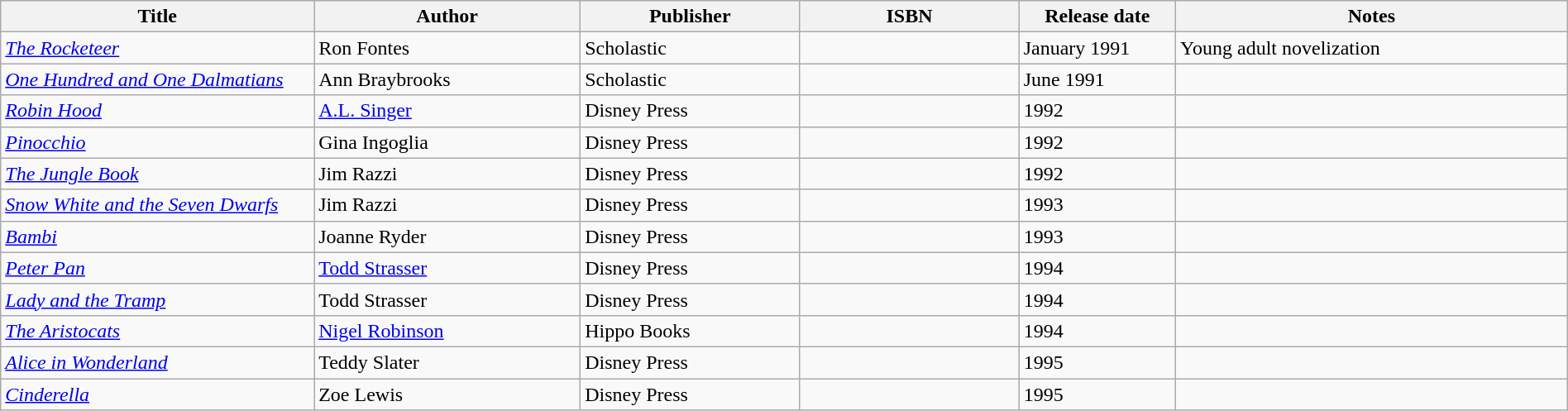<table class="wikitable" width=100%>
<tr>
<th width=20%>Title</th>
<th width=17%>Author</th>
<th width=14%>Publisher</th>
<th width=14%>ISBN</th>
<th width=10%>Release date</th>
<th width=25%>Notes</th>
</tr>
<tr>
<td><em><a href='#'>The Rocketeer</a></em></td>
<td>Ron Fontes</td>
<td>Scholastic</td>
<td></td>
<td>January 1991</td>
<td>Young adult novelization</td>
</tr>
<tr>
<td><em><a href='#'>One Hundred and One Dalmatians</a></em></td>
<td>Ann Braybrooks</td>
<td>Scholastic</td>
<td></td>
<td>June 1991</td>
<td></td>
</tr>
<tr>
<td><em><a href='#'>Robin Hood</a></em></td>
<td><a href='#'>A.L. Singer</a></td>
<td>Disney Press</td>
<td></td>
<td>1992</td>
<td></td>
</tr>
<tr>
<td><em><a href='#'>Pinocchio</a></em></td>
<td>Gina Ingoglia</td>
<td>Disney Press</td>
<td></td>
<td>1992</td>
<td></td>
</tr>
<tr>
<td><em><a href='#'>The Jungle Book</a></em></td>
<td>Jim Razzi</td>
<td>Disney Press</td>
<td></td>
<td>1992</td>
<td></td>
</tr>
<tr>
<td><em><a href='#'>Snow White and the Seven Dwarfs</a></em></td>
<td>Jim Razzi</td>
<td>Disney Press</td>
<td></td>
<td>1993</td>
<td></td>
</tr>
<tr>
<td><em><a href='#'>Bambi</a></em></td>
<td>Joanne Ryder</td>
<td>Disney Press</td>
<td></td>
<td>1993</td>
<td></td>
</tr>
<tr>
<td><em><a href='#'>Peter Pan</a></em></td>
<td><a href='#'>Todd Strasser</a></td>
<td>Disney Press</td>
<td></td>
<td>1994</td>
<td></td>
</tr>
<tr>
<td><em><a href='#'>Lady and the Tramp</a></em></td>
<td>Todd Strasser</td>
<td>Disney Press</td>
<td></td>
<td>1994</td>
<td></td>
</tr>
<tr>
<td><em><a href='#'>The Aristocats</a></em></td>
<td><a href='#'>Nigel Robinson</a></td>
<td>Hippo Books</td>
<td></td>
<td>1994</td>
<td></td>
</tr>
<tr>
<td><em><a href='#'>Alice in Wonderland</a></em></td>
<td>Teddy Slater</td>
<td>Disney Press</td>
<td></td>
<td>1995</td>
<td></td>
</tr>
<tr>
<td><em><a href='#'>Cinderella</a></em></td>
<td>Zoe Lewis</td>
<td>Disney Press</td>
<td></td>
<td>1995</td>
<td></td>
</tr>
</table>
